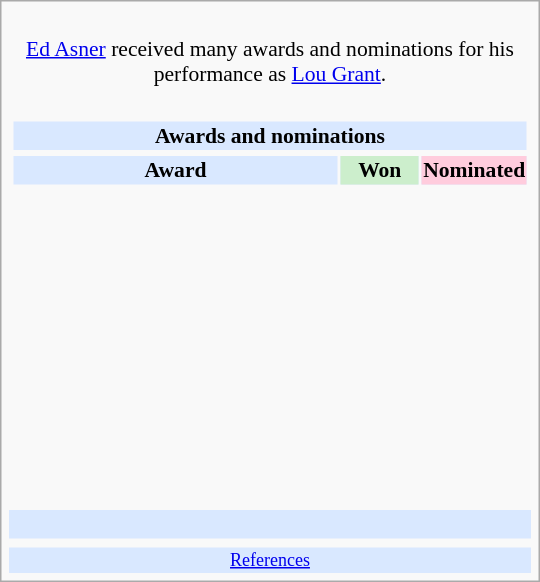<table class="infobox" style="width: 25em; text-align: left; font-size: 90%; vertical-align: middle;">
<tr>
<td colspan="3" style="text-align:center;"><br><a href='#'>Ed Asner</a> received many awards and nominations for his performance as <a href='#'>Lou Grant</a>.</td>
</tr>
<tr>
<td colspan=3><br><table class="collapsible collapsed" width=100%>
<tr>
<th colspan=3 style="background-color: #D9E8FF; text-align: center;">Awards and nominations</th>
</tr>
<tr>
</tr>
<tr bgcolor=#D9E8FF>
<td style="text-align:center;"><strong>Award</strong></td>
<td style="text-align:center; background: #cceecc; text-size:0.9em" width=50><strong>Won</strong></td>
<td style="text-align:center; background: #ffccdd; text-size:0.9em" width=50><strong>Nominated</strong></td>
</tr>
<tr>
<td align="center"><br></td>
<td></td>
<td></td>
</tr>
<tr>
<td align="center"><br></td>
<td></td>
<td></td>
</tr>
<tr>
<td align="center"><br></td>
<td></td>
<td></td>
</tr>
<tr>
<td align="center"><br></td>
<td></td>
<td></td>
</tr>
<tr>
<td align="center"><br></td>
<td></td>
<td></td>
</tr>
<tr>
<td align="center"><br></td>
<td></td>
<td></td>
</tr>
<tr>
<td align="center"><br></td>
<td></td>
<td></td>
</tr>
<tr>
<td align="center"><br></td>
<td></td>
<td></td>
</tr>
<tr>
<td align="center"><br></td>
<td></td>
<td></td>
</tr>
<tr>
<td align="center"><br></td>
<td></td>
<td></td>
</tr>
<tr>
</tr>
</table>
</td>
</tr>
<tr bgcolor=#D9E8FF>
<td align="center" colspan="3"><br></td>
</tr>
<tr>
<td></td>
<td></td>
<td></td>
</tr>
<tr bgcolor=#D9E8FF>
<td colspan="3" style="font-size: smaller; text-align:center;"><a href='#'>References</a></td>
</tr>
</table>
